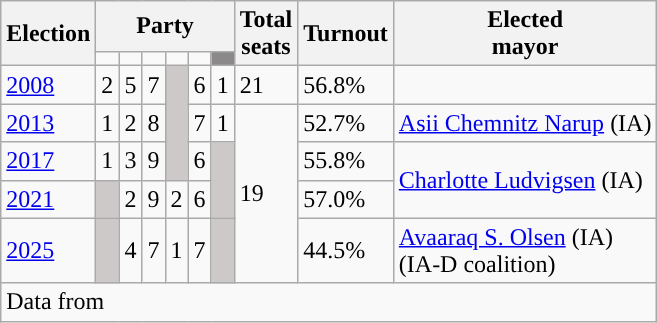<table class="wikitable">
<tr>
<th rowspan="2">Election</th>
<th colspan="6">Party</th>
<th rowspan="2">Total<br>seats</th>
<th rowspan="2">Turnout</th>
<th rowspan="2">Elected<br>mayor</th>
</tr>
<tr>
<td style="background:"><strong><a href='#'></a></strong></td>
<td style="background:"><strong><a href='#'></a></strong></td>
<td style="background:"><strong><a href='#'></a></strong></td>
<td style="background:"><strong><a href='#'></a></strong></td>
<td style="background:"><strong><a href='#'></a></strong></td>
<td style="background:#8B8989;"><strong></strong></td>
</tr>
<tr>
<td><a href='#'>2008</a></td>
<td>2</td>
<td>5</td>
<td>7</td>
<td style="background:#CDC9C9;" rowspan="3"></td>
<td>6</td>
<td>1</td>
<td>21</td>
<td>56.8%</td>
<td></td>
</tr>
<tr>
<td><a href='#'>2013</a></td>
<td>1</td>
<td>2</td>
<td>8</td>
<td>7</td>
<td>1</td>
<td rowspan="4">19</td>
<td>52.7%</td>
<td><a href='#'>Asii Chemnitz Narup</a> (IA)</td>
</tr>
<tr>
<td><a href='#'>2017</a></td>
<td>1</td>
<td>3</td>
<td>9</td>
<td>6</td>
<td style="background:#CDC9C9;" rowspan="2"></td>
<td>55.8%</td>
<td rowspan="2"><a href='#'>Charlotte Ludvigsen</a> (IA)</td>
</tr>
<tr>
<td><a href='#'>2021</a></td>
<td style="background:#CDC9C9;"></td>
<td>2</td>
<td>9</td>
<td>2</td>
<td>6</td>
<td>57.0%</td>
</tr>
<tr>
<td><a href='#'>2025</a></td>
<td style="background:#CDC9C9;"></td>
<td>4</td>
<td>7</td>
<td>1</td>
<td>7</td>
<td style="background:#CDC9C9;"></td>
<td>44.5%</td>
<td><a href='#'>Avaaraq S. Olsen</a> (IA) <br> (IA-D coalition)</td>
</tr>
<tr>
<td colspan="14">Data from </td>
</tr>
</table>
